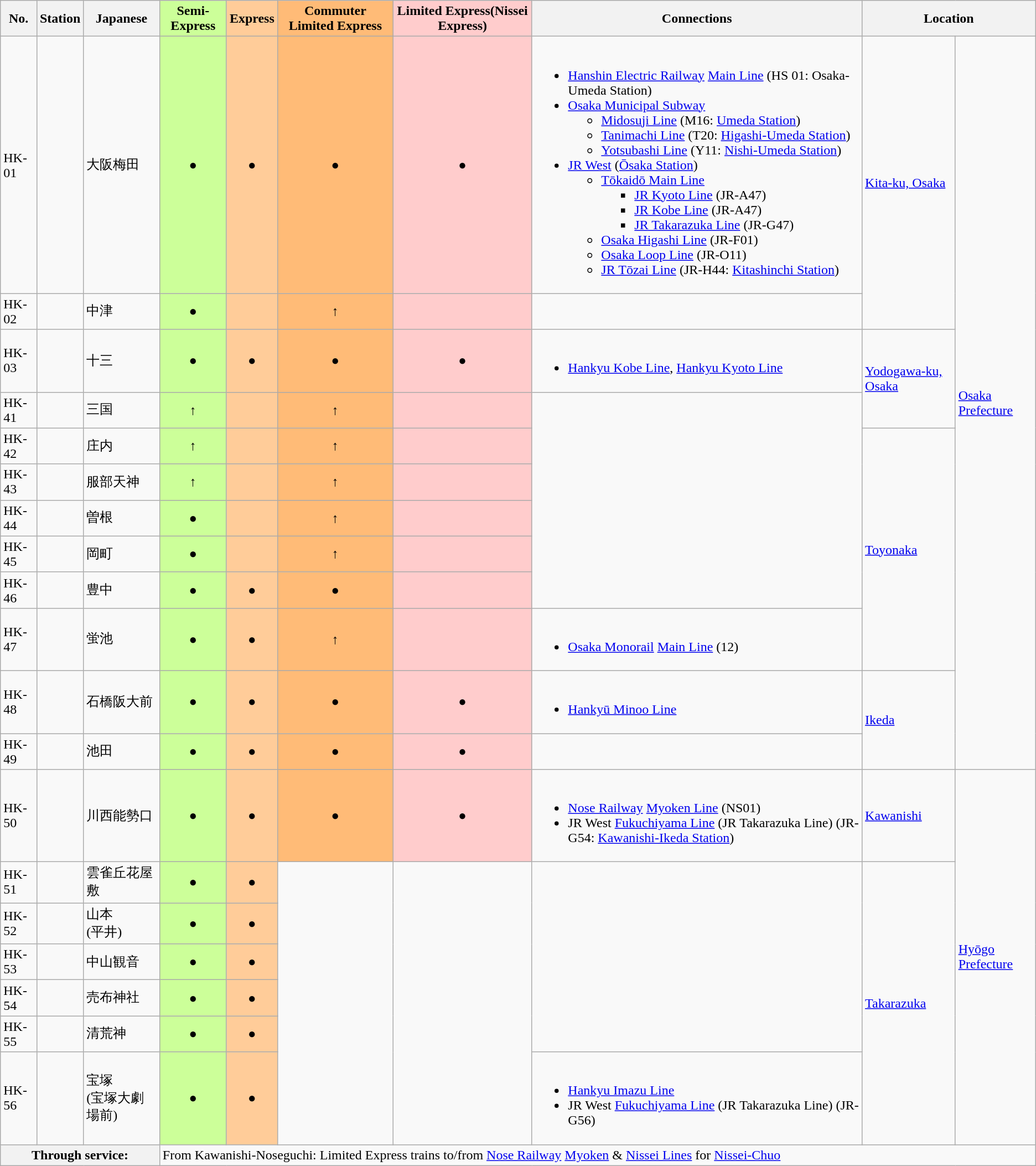<table class="wikitable">
<tr>
<th>No.</th>
<th>Station</th>
<th>Japanese</th>
<th style="background:#cf9;">Semi-Express</th>
<th style="background:#fc9;">Express</th>
<th style="background:#fb7;">Commuter Limited Express</th>
<th style="background:#fcc;">Limited Express(Nissei Express)</th>
<th>Connections</th>
<th colspan="2">Location</th>
</tr>
<tr>
<td>HK-01</td>
<td></td>
<td>大阪梅田</td>
<td style="text-align:center; background:#cf9;">●</td>
<td style="text-align:center; background:#fc9;">●</td>
<td style="text-align:center; background:#fb7;">●</td>
<td style="text-align:center; background:#fcc;">●</td>
<td style="text-align: left; "><br><ul><li> <a href='#'>Hanshin Electric Railway</a> <a href='#'>Main Line</a> (HS 01: Osaka-Umeda Station)</li><li><a href='#'>Osaka Municipal Subway</a><ul><li> <a href='#'>Midosuji Line</a> (M16: <a href='#'>Umeda Station</a>)</li><li> <a href='#'>Tanimachi Line</a> (T20: <a href='#'>Higashi-Umeda Station</a>)</li><li> <a href='#'>Yotsubashi Line</a> (Y11: <a href='#'>Nishi-Umeda Station</a>)</li></ul></li><li><a href='#'>JR West</a> (<a href='#'>Ōsaka Station</a>)<ul><li><a href='#'>Tōkaidō Main Line</a><ul><li> <a href='#'>JR Kyoto Line</a> (JR-A47)</li><li> <a href='#'>JR Kobe Line</a> (JR-A47)</li><li> <a href='#'>JR Takarazuka Line</a> (JR-G47)</li></ul></li><li> <a href='#'>Osaka Higashi Line</a> (JR-F01)</li><li> <a href='#'>Osaka Loop Line</a> (JR-O11)</li><li> <a href='#'>JR Tōzai Line</a> (JR-H44: <a href='#'>Kitashinchi Station</a>)</li></ul></li></ul></td>
<td rowspan="2"><a href='#'>Kita-ku, Osaka</a></td>
<td rowspan="12"><a href='#'>Osaka Prefecture</a></td>
</tr>
<tr>
<td>HK-02</td>
<td></td>
<td>中津</td>
<td style="text-align:center; background:#cf9;">●</td>
<td style="text-align:center; background:#fc9;"></td>
<td style="text-align:center; background:#fb7;">↑</td>
<td style="text-align:center; background:#fcc;"></td>
<td></td>
</tr>
<tr>
<td>HK-03</td>
<td></td>
<td>十三</td>
<td style="text-align:center; background:#cf9;">●</td>
<td style="text-align:center; background:#fc9;">●</td>
<td style="text-align:center; background:#fb7;">●</td>
<td style="text-align:center; background:#fcc;">●</td>
<td style="text-align: left; "><br><ul><li> <a href='#'>Hankyu Kobe Line</a>,  <a href='#'>Hankyu Kyoto Line</a></li></ul></td>
<td rowspan="2"><a href='#'>Yodogawa-ku, Osaka</a></td>
</tr>
<tr>
<td>HK-41</td>
<td></td>
<td>三国</td>
<td style="text-align:center; background:#cf9;">↑</td>
<td style="text-align:center; background:#fc9;"></td>
<td style="text-align:center; background:#fb7;">↑</td>
<td style="text-align:center; background:#fcc;"></td>
<td rowspan="6"></td>
</tr>
<tr>
<td>HK-42</td>
<td></td>
<td>庄内</td>
<td style="text-align:center; background:#cf9;">↑</td>
<td style="text-align:center; background:#fc9;"></td>
<td style="text-align:center; background:#fb7;">↑</td>
<td style="text-align:center; background:#fcc;"></td>
<td rowspan="6"><a href='#'>Toyonaka</a></td>
</tr>
<tr>
<td>HK-43</td>
<td></td>
<td>服部天神</td>
<td style="text-align:center; background:#cf9;">↑</td>
<td style="text-align:center; background:#fc9;"></td>
<td style="text-align:center; background:#fb7;">↑</td>
<td style="text-align:center; background:#fcc;"></td>
</tr>
<tr>
<td>HK-44</td>
<td></td>
<td>曽根</td>
<td style="text-align:center; background:#cf9;">●</td>
<td style="text-align:center; background:#fc9;"></td>
<td style="text-align:center; background:#fb7;">↑</td>
<td style="text-align:center; background:#fcc;"></td>
</tr>
<tr>
<td>HK-45</td>
<td></td>
<td>岡町</td>
<td style="text-align:center; background:#cf9;">●</td>
<td style="text-align:center; background:#fc9;"></td>
<td style="text-align:center; background:#fb7;">↑</td>
<td style="text-align:center; background:#fcc;"></td>
</tr>
<tr>
<td>HK-46</td>
<td></td>
<td>豊中</td>
<td style="text-align:center; background:#cf9;">●</td>
<td style="text-align:center; background:#fc9;">●</td>
<td style="text-align:center; background:#fb7;">●</td>
<td style="text-align:center; background:#fcc;"></td>
</tr>
<tr>
<td>HK-47</td>
<td></td>
<td>蛍池</td>
<td style="text-align:center; background:#cf9;">●</td>
<td style="text-align:center; background:#fc9;">●</td>
<td style="text-align:center; background:#fb7;">↑</td>
<td style="text-align:center; background:#fcc;"></td>
<td style="text-align: left; "><br><ul><li> <a href='#'>Osaka Monorail</a> <a href='#'>Main Line</a> (12)</li></ul></td>
</tr>
<tr>
<td>HK-48</td>
<td></td>
<td>石橋阪大前</td>
<td style="text-align:center; background:#cf9;">●</td>
<td style="text-align:center; background:#fc9;">●</td>
<td style="text-align:center; background:#fb7;">●</td>
<td style="text-align:center; background:#fcc;">●</td>
<td style="text-align: left; "><br><ul><li> <a href='#'>Hankyū Minoo Line</a></li></ul></td>
<td rowspan="2"><a href='#'>Ikeda</a></td>
</tr>
<tr>
<td>HK-49</td>
<td></td>
<td>池田</td>
<td style="text-align:center; background:#cf9;">●</td>
<td style="text-align:center; background:#fc9;">●</td>
<td style="text-align:center; background:#fb7;">●</td>
<td style="text-align:center; background:#fcc;">●</td>
<td></td>
</tr>
<tr>
<td>HK-50</td>
<td></td>
<td>川西能勢口</td>
<td style="text-align:center; background:#cf9;">●</td>
<td style="text-align:center; background:#fc9;">●</td>
<td style="text-align:center; background:#fb7;">●</td>
<td style="text-align:center; background:#fcc;">●</td>
<td style="text-align: left; "><br><ul><li> <a href='#'>Nose Railway</a> <a href='#'>Myoken Line</a> (NS01)</li><li> JR West <a href='#'>Fukuchiyama Line</a> (JR Takarazuka Line) (JR-G54: <a href='#'>Kawanishi-Ikeda Station</a>)</li></ul></td>
<td><a href='#'>Kawanishi</a></td>
<td rowspan="7"><a href='#'>Hyōgo Prefecture</a></td>
</tr>
<tr>
<td>HK-51</td>
<td></td>
<td>雲雀丘花屋敷</td>
<td style="text-align:center; background:#cf9;">●</td>
<td style="text-align:center; background:#fc9;">●</td>
<td rowspan="6"></td>
<td rowspan="6"></td>
<td rowspan="5"></td>
<td rowspan="6"><a href='#'>Takarazuka</a></td>
</tr>
<tr>
<td>HK-52</td>
<td></td>
<td>山本<br>(平井)</td>
<td style="text-align:center; background:#cf9;">●</td>
<td style="text-align:center; background:#fc9;">●</td>
</tr>
<tr>
<td>HK-53</td>
<td></td>
<td>中山観音</td>
<td style="text-align:center; background:#cf9;">●</td>
<td style="text-align:center; background:#fc9;">●</td>
</tr>
<tr>
<td>HK-54</td>
<td></td>
<td>売布神社</td>
<td style="text-align:center; background:#cf9;">●</td>
<td style="text-align:center; background:#fc9;">●</td>
</tr>
<tr>
<td>HK-55</td>
<td></td>
<td>清荒神</td>
<td style="text-align:center; background:#cf9;">●</td>
<td style="text-align:center; background:#fc9;">●</td>
</tr>
<tr>
<td>HK-56</td>
<td></td>
<td>宝塚<br>(宝塚大劇場前)</td>
<td style="text-align:center; background:#cf9;">●</td>
<td style="text-align:center; background:#fc9;">●</td>
<td style="text-align: left; "><br><ul><li> <a href='#'>Hankyu Imazu Line</a></li><li> JR West <a href='#'>Fukuchiyama Line</a> (JR Takarazuka Line) (JR-G56)</li></ul></td>
</tr>
<tr>
<th colspan="3">Through service:</th>
<td colspan="7">From Kawanishi-Noseguchi: Limited Express trains to/from  <a href='#'>Nose Railway</a> <a href='#'>Myoken</a> & <a href='#'>Nissei Lines</a> for <a href='#'>Nissei-Chuo</a></td>
</tr>
</table>
